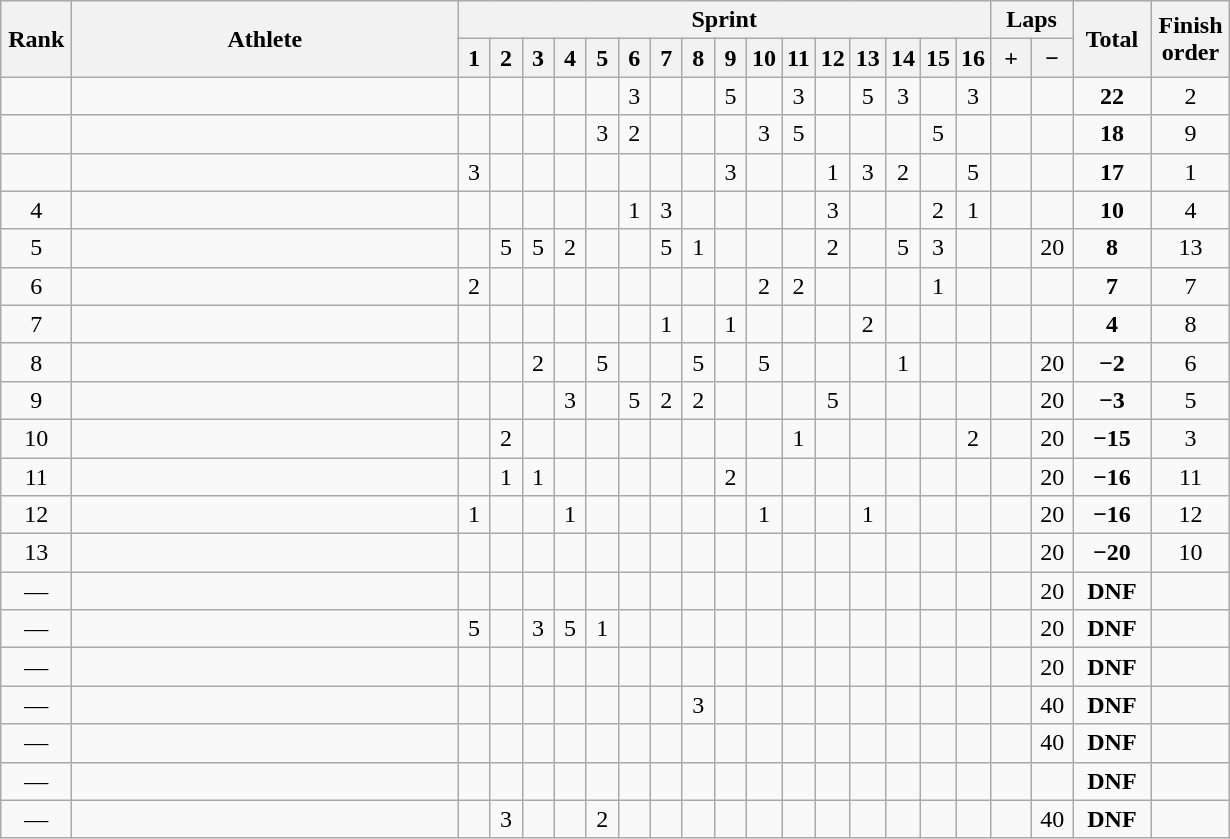<table class="wikitable" style="text-align:center">
<tr>
<th rowspan=2 width=40>Rank</th>
<th rowspan=2 width=250>Athlete</th>
<th colspan=16>Sprint</th>
<th colspan=2>Laps</th>
<th rowspan=2 width=45>Total</th>
<th rowspan=2 width=45>Finish order</th>
</tr>
<tr>
<th width=14>1</th>
<th width=14>2</th>
<th width=14>3</th>
<th width=14>4</th>
<th width=14>5</th>
<th width=14>6</th>
<th width=14>7</th>
<th width=14>8</th>
<th width=14>9</th>
<th width=14>10</th>
<th width=14>11</th>
<th width=14>12</th>
<th width=14>13</th>
<th width=14>14</th>
<th width=14>15</th>
<th width=14>16</th>
<th width=20>+</th>
<th width=20>−</th>
</tr>
<tr>
<td></td>
<td align=left></td>
<td></td>
<td></td>
<td></td>
<td></td>
<td></td>
<td>3</td>
<td></td>
<td></td>
<td>5</td>
<td></td>
<td>3</td>
<td></td>
<td>5</td>
<td>3</td>
<td></td>
<td>3</td>
<td></td>
<td></td>
<td><strong>22</strong></td>
<td>2</td>
</tr>
<tr>
<td></td>
<td align=left></td>
<td></td>
<td></td>
<td></td>
<td></td>
<td>3</td>
<td>2</td>
<td></td>
<td></td>
<td></td>
<td>3</td>
<td>5</td>
<td></td>
<td></td>
<td></td>
<td>5</td>
<td></td>
<td></td>
<td></td>
<td><strong>18</strong></td>
<td>9</td>
</tr>
<tr>
<td></td>
<td align=left></td>
<td>3</td>
<td></td>
<td></td>
<td></td>
<td></td>
<td></td>
<td></td>
<td></td>
<td>3</td>
<td></td>
<td></td>
<td>1</td>
<td>3</td>
<td>2</td>
<td></td>
<td>5</td>
<td></td>
<td></td>
<td><strong>17</strong></td>
<td>1</td>
</tr>
<tr>
<td>4</td>
<td align=left></td>
<td></td>
<td></td>
<td></td>
<td></td>
<td></td>
<td>1</td>
<td>3</td>
<td></td>
<td></td>
<td></td>
<td></td>
<td>3</td>
<td></td>
<td></td>
<td>2</td>
<td>1</td>
<td></td>
<td></td>
<td><strong>10</strong></td>
<td>4</td>
</tr>
<tr>
<td>5</td>
<td align=left></td>
<td></td>
<td>5</td>
<td>5</td>
<td>2</td>
<td></td>
<td></td>
<td>5</td>
<td>1</td>
<td></td>
<td></td>
<td></td>
<td>2</td>
<td></td>
<td>5</td>
<td>3</td>
<td></td>
<td></td>
<td>20</td>
<td><strong>8</strong></td>
<td>13</td>
</tr>
<tr>
<td>6</td>
<td align=left></td>
<td>2</td>
<td></td>
<td></td>
<td></td>
<td></td>
<td></td>
<td></td>
<td></td>
<td></td>
<td>2</td>
<td>2</td>
<td></td>
<td></td>
<td></td>
<td>1</td>
<td></td>
<td></td>
<td></td>
<td><strong>7</strong></td>
<td>7</td>
</tr>
<tr>
<td>7</td>
<td align=left></td>
<td></td>
<td></td>
<td></td>
<td></td>
<td></td>
<td></td>
<td>1</td>
<td></td>
<td>1</td>
<td></td>
<td></td>
<td></td>
<td>2</td>
<td></td>
<td></td>
<td></td>
<td></td>
<td></td>
<td><strong>4</strong></td>
<td>8</td>
</tr>
<tr>
<td>8</td>
<td align=left></td>
<td></td>
<td></td>
<td>2</td>
<td></td>
<td>5</td>
<td></td>
<td></td>
<td>5</td>
<td></td>
<td>5</td>
<td></td>
<td></td>
<td></td>
<td>1</td>
<td></td>
<td></td>
<td></td>
<td>20</td>
<td><strong>−2</strong></td>
<td>6</td>
</tr>
<tr>
<td>9</td>
<td align=left></td>
<td></td>
<td></td>
<td></td>
<td>3</td>
<td></td>
<td>5</td>
<td>2</td>
<td>2</td>
<td></td>
<td></td>
<td></td>
<td>5</td>
<td></td>
<td></td>
<td></td>
<td></td>
<td></td>
<td>20</td>
<td><strong>−3</strong></td>
<td>5</td>
</tr>
<tr>
<td>10</td>
<td align=left></td>
<td></td>
<td>2</td>
<td></td>
<td></td>
<td></td>
<td></td>
<td></td>
<td></td>
<td></td>
<td></td>
<td>1</td>
<td></td>
<td></td>
<td></td>
<td></td>
<td>2</td>
<td></td>
<td>20</td>
<td><strong>−15</strong></td>
<td>3</td>
</tr>
<tr>
<td>11</td>
<td align=left></td>
<td></td>
<td>1</td>
<td>1</td>
<td></td>
<td></td>
<td></td>
<td></td>
<td></td>
<td>2</td>
<td></td>
<td></td>
<td></td>
<td></td>
<td></td>
<td></td>
<td></td>
<td></td>
<td>20</td>
<td><strong>−16</strong></td>
<td>11</td>
</tr>
<tr>
<td>12</td>
<td align=left></td>
<td>1</td>
<td></td>
<td></td>
<td>1</td>
<td></td>
<td></td>
<td></td>
<td></td>
<td></td>
<td>1</td>
<td></td>
<td></td>
<td>1</td>
<td></td>
<td></td>
<td></td>
<td></td>
<td>20</td>
<td><strong>−16</strong></td>
<td>12</td>
</tr>
<tr>
<td>13</td>
<td align=left></td>
<td></td>
<td></td>
<td></td>
<td></td>
<td></td>
<td></td>
<td></td>
<td></td>
<td></td>
<td></td>
<td></td>
<td></td>
<td></td>
<td></td>
<td></td>
<td></td>
<td></td>
<td>20</td>
<td><strong>−20</strong></td>
<td>10</td>
</tr>
<tr>
<td>—</td>
<td align=left></td>
<td></td>
<td></td>
<td></td>
<td></td>
<td></td>
<td></td>
<td></td>
<td></td>
<td></td>
<td></td>
<td></td>
<td></td>
<td></td>
<td></td>
<td></td>
<td></td>
<td></td>
<td>20</td>
<td><strong>DNF</strong></td>
<td></td>
</tr>
<tr>
<td>—</td>
<td align=left></td>
<td>5</td>
<td></td>
<td>3</td>
<td>5</td>
<td>1</td>
<td></td>
<td></td>
<td></td>
<td></td>
<td></td>
<td></td>
<td></td>
<td></td>
<td></td>
<td></td>
<td></td>
<td></td>
<td>20</td>
<td><strong>DNF</strong></td>
<td></td>
</tr>
<tr>
<td>—</td>
<td align=left></td>
<td></td>
<td></td>
<td></td>
<td></td>
<td></td>
<td></td>
<td></td>
<td></td>
<td></td>
<td></td>
<td></td>
<td></td>
<td></td>
<td></td>
<td></td>
<td></td>
<td></td>
<td>20</td>
<td><strong>DNF</strong></td>
<td></td>
</tr>
<tr>
<td>—</td>
<td align=left></td>
<td></td>
<td></td>
<td></td>
<td></td>
<td></td>
<td></td>
<td></td>
<td>3</td>
<td></td>
<td></td>
<td></td>
<td></td>
<td></td>
<td></td>
<td></td>
<td></td>
<td></td>
<td>40</td>
<td><strong>DNF</strong></td>
<td></td>
</tr>
<tr>
<td>—</td>
<td align=left></td>
<td></td>
<td></td>
<td></td>
<td></td>
<td></td>
<td></td>
<td></td>
<td></td>
<td></td>
<td></td>
<td></td>
<td></td>
<td></td>
<td></td>
<td></td>
<td></td>
<td></td>
<td>40</td>
<td><strong>DNF</strong></td>
<td></td>
</tr>
<tr>
<td>—</td>
<td align=left></td>
<td></td>
<td></td>
<td></td>
<td></td>
<td></td>
<td></td>
<td></td>
<td></td>
<td></td>
<td></td>
<td></td>
<td></td>
<td></td>
<td></td>
<td></td>
<td></td>
<td></td>
<td></td>
<td><strong>DNF</strong></td>
<td></td>
</tr>
<tr>
<td>—</td>
<td align=left></td>
<td></td>
<td>3</td>
<td></td>
<td></td>
<td>2</td>
<td></td>
<td></td>
<td></td>
<td></td>
<td></td>
<td></td>
<td></td>
<td></td>
<td></td>
<td></td>
<td></td>
<td></td>
<td>40</td>
<td><strong>DNF</strong></td>
<td></td>
</tr>
</table>
